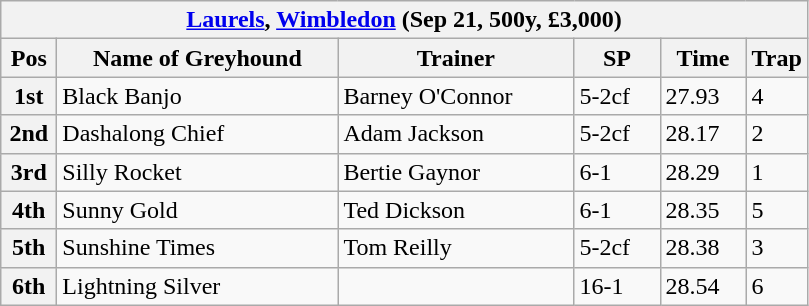<table class="wikitable">
<tr>
<th colspan="6"><a href='#'>Laurels</a>, <a href='#'>Wimbledon</a> (Sep 21, 500y, £3,000)</th>
</tr>
<tr>
<th width=30>Pos</th>
<th width=180>Name of Greyhound</th>
<th width=150>Trainer</th>
<th width=50>SP</th>
<th width=50>Time</th>
<th width=30>Trap</th>
</tr>
<tr>
<th>1st</th>
<td>Black Banjo</td>
<td>Barney O'Connor</td>
<td>5-2cf</td>
<td>27.93</td>
<td>4</td>
</tr>
<tr>
<th>2nd</th>
<td>Dashalong Chief</td>
<td>Adam Jackson</td>
<td>5-2cf</td>
<td>28.17</td>
<td>2</td>
</tr>
<tr>
<th>3rd</th>
<td>Silly Rocket</td>
<td>Bertie Gaynor</td>
<td>6-1</td>
<td>28.29</td>
<td>1</td>
</tr>
<tr>
<th>4th</th>
<td>Sunny Gold</td>
<td>Ted Dickson</td>
<td>6-1</td>
<td>28.35</td>
<td>5</td>
</tr>
<tr>
<th>5th</th>
<td>Sunshine Times</td>
<td>Tom Reilly</td>
<td>5-2cf</td>
<td>28.38</td>
<td>3</td>
</tr>
<tr>
<th>6th</th>
<td>Lightning Silver</td>
<td></td>
<td>16-1</td>
<td>28.54</td>
<td>6</td>
</tr>
</table>
